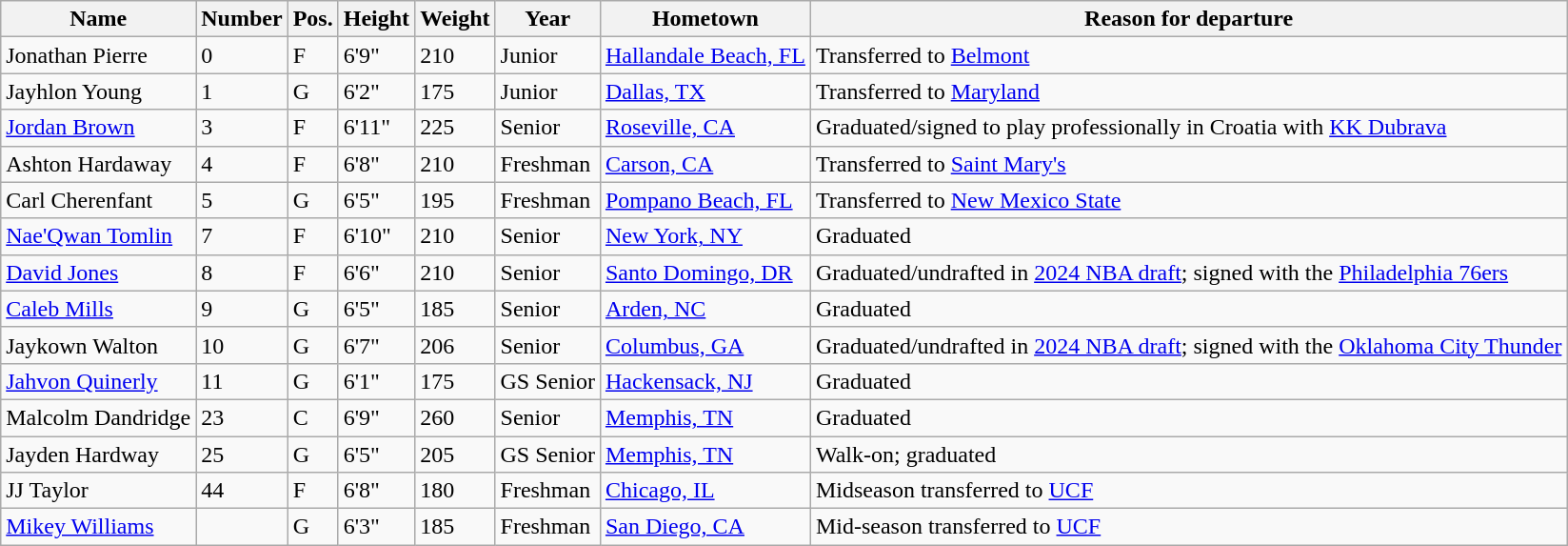<table class="wikitable sortable" border="1">
<tr>
<th>Name</th>
<th>Number</th>
<th>Pos.</th>
<th>Height</th>
<th>Weight</th>
<th>Year</th>
<th>Hometown</th>
<th class="unsortable">Reason for departure</th>
</tr>
<tr>
<td>Jonathan Pierre</td>
<td>0</td>
<td>F</td>
<td>6'9"</td>
<td>210</td>
<td>Junior</td>
<td><a href='#'>Hallandale Beach, FL</a></td>
<td>Transferred to <a href='#'>Belmont</a></td>
</tr>
<tr>
<td>Jayhlon Young</td>
<td>1</td>
<td>G</td>
<td>6'2"</td>
<td>175</td>
<td> Junior</td>
<td><a href='#'>Dallas, TX</a></td>
<td>Transferred to <a href='#'>Maryland</a></td>
</tr>
<tr>
<td><a href='#'>Jordan Brown</a></td>
<td>3</td>
<td>F</td>
<td>6'11"</td>
<td>225</td>
<td> Senior</td>
<td><a href='#'>Roseville, CA</a></td>
<td>Graduated/signed to play professionally in Croatia with <a href='#'>KK Dubrava</a></td>
</tr>
<tr>
<td>Ashton Hardaway</td>
<td>4</td>
<td>F</td>
<td>6'8"</td>
<td>210</td>
<td>Freshman</td>
<td><a href='#'>Carson, CA</a></td>
<td>Transferred to <a href='#'>Saint Mary's</a></td>
</tr>
<tr>
<td>Carl Cherenfant</td>
<td>5</td>
<td>G</td>
<td>6'5"</td>
<td>195</td>
<td>Freshman</td>
<td><a href='#'>Pompano Beach, FL</a></td>
<td>Transferred to <a href='#'>New Mexico State</a></td>
</tr>
<tr>
<td><a href='#'>Nae'Qwan Tomlin</a></td>
<td>7</td>
<td>F</td>
<td>6'10"</td>
<td>210</td>
<td>Senior</td>
<td><a href='#'>New York, NY</a></td>
<td>Graduated</td>
</tr>
<tr>
<td><a href='#'>David Jones</a></td>
<td>8</td>
<td>F</td>
<td>6'6"</td>
<td>210</td>
<td>Senior</td>
<td><a href='#'>Santo Domingo, DR</a></td>
<td>Graduated/undrafted in <a href='#'>2024 NBA draft</a>; signed with the <a href='#'>Philadelphia 76ers</a></td>
</tr>
<tr>
<td><a href='#'>Caleb Mills</a></td>
<td>9</td>
<td>G</td>
<td>6'5"</td>
<td>185</td>
<td> Senior</td>
<td><a href='#'>Arden, NC</a></td>
<td>Graduated</td>
</tr>
<tr>
<td>Jaykown Walton</td>
<td>10</td>
<td>G</td>
<td>6'7"</td>
<td>206</td>
<td> Senior</td>
<td><a href='#'>Columbus, GA</a></td>
<td>Graduated/undrafted in <a href='#'>2024 NBA draft</a>; signed with the <a href='#'>Oklahoma City Thunder</a></td>
</tr>
<tr>
<td><a href='#'>Jahvon Quinerly</a></td>
<td>11</td>
<td>G</td>
<td>6'1"</td>
<td>175</td>
<td>GS Senior</td>
<td><a href='#'>Hackensack, NJ</a></td>
<td>Graduated</td>
</tr>
<tr>
<td>Malcolm Dandridge</td>
<td>23</td>
<td>C</td>
<td>6'9"</td>
<td>260</td>
<td> Senior</td>
<td><a href='#'>Memphis, TN</a></td>
<td>Graduated</td>
</tr>
<tr>
<td>Jayden Hardway</td>
<td>25</td>
<td>G</td>
<td>6'5"</td>
<td>205</td>
<td>GS Senior</td>
<td><a href='#'>Memphis, TN</a></td>
<td>Walk-on; graduated</td>
</tr>
<tr>
<td>JJ Taylor</td>
<td>44</td>
<td>F</td>
<td>6'8"</td>
<td>180</td>
<td>Freshman</td>
<td><a href='#'>Chicago, IL</a></td>
<td>Midseason transferred to <a href='#'>UCF</a></td>
</tr>
<tr>
<td><a href='#'>Mikey Williams</a></td>
<td></td>
<td>G</td>
<td>6'3"</td>
<td>185</td>
<td>Freshman</td>
<td><a href='#'>San Diego, CA</a></td>
<td>Mid-season transferred to <a href='#'>UCF</a></td>
</tr>
</table>
